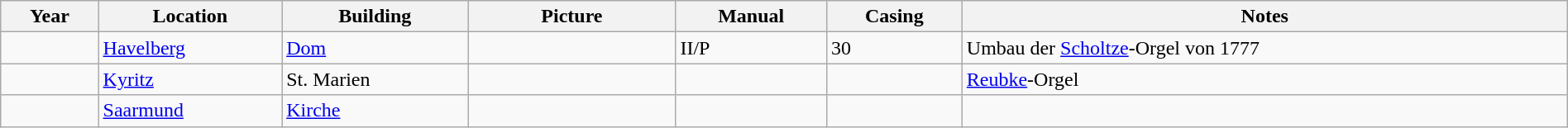<table class="wikitable sortable" width="100%">
<tr class="hintergrundfarbe5">
<th>Year</th>
<th>Location</th>
<th>Building</th>
<th class=unsortable style="width:160px">Picture</th>
<th>Manual</th>
<th>Casing</th>
<th class="unsortable">Notes</th>
</tr>
<tr>
<td></td>
<td><a href='#'>Havelberg</a></td>
<td><a href='#'>Dom</a></td>
<td></td>
<td>II/P</td>
<td>30</td>
<td>Umbau der <a href='#'>Scholtze</a>-Orgel von 1777</td>
</tr>
<tr>
<td></td>
<td><a href='#'>Kyritz</a></td>
<td>St. Marien</td>
<td></td>
<td></td>
<td></td>
<td><a href='#'>Reubke</a>-Orgel </td>
</tr>
<tr>
<td></td>
<td><a href='#'>Saarmund</a></td>
<td><a href='#'>Kirche</a></td>
<td></td>
<td></td>
<td></td>
<td></td>
</tr>
</table>
